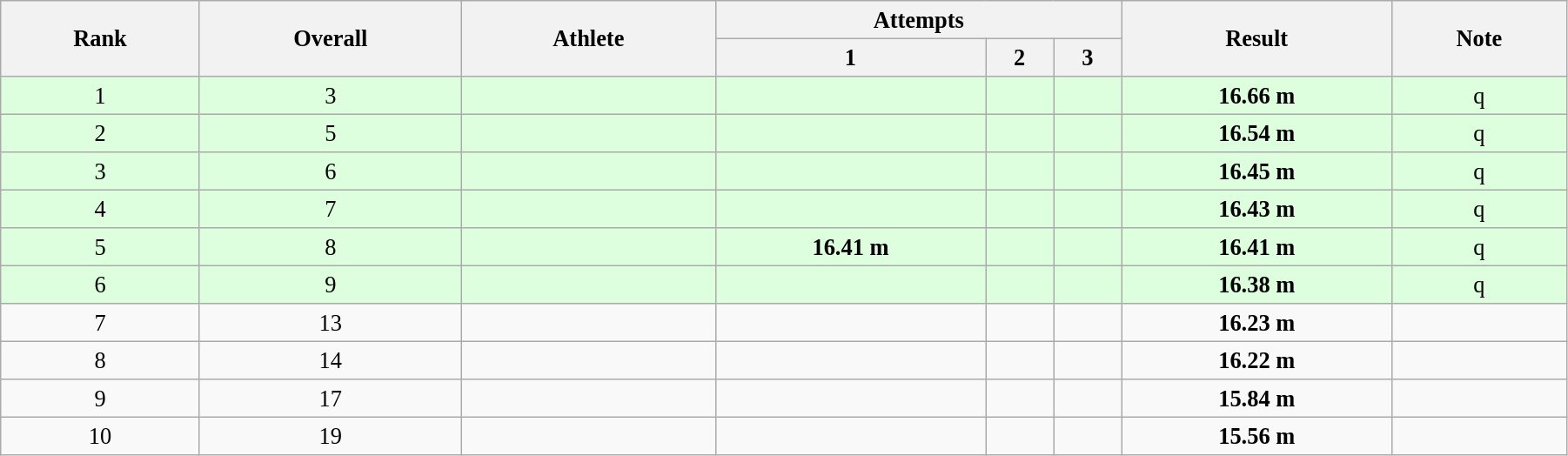<table class="wikitable" style=" text-align:center; font-size:110%;" width="95%">
<tr>
<th rowspan="2">Rank</th>
<th rowspan="2">Overall</th>
<th rowspan="2">Athlete</th>
<th colspan="3">Attempts</th>
<th rowspan="2">Result</th>
<th rowspan="2">Note</th>
</tr>
<tr>
<th>1</th>
<th>2</th>
<th>3</th>
</tr>
<tr style="background:#ddffdd;">
<td>1</td>
<td>3</td>
<td align=left></td>
<td></td>
<td></td>
<td></td>
<td><strong>16.66 m </strong></td>
<td>q</td>
</tr>
<tr style="background:#ddffdd;">
<td>2</td>
<td>5</td>
<td align=left></td>
<td></td>
<td></td>
<td></td>
<td><strong>16.54 m </strong></td>
<td>q</td>
</tr>
<tr style="background:#ddffdd;">
<td>3</td>
<td>6</td>
<td align=left></td>
<td></td>
<td></td>
<td></td>
<td><strong>16.45 m </strong></td>
<td>q</td>
</tr>
<tr style="background:#ddffdd;">
<td>4</td>
<td>7</td>
<td align=left></td>
<td></td>
<td></td>
<td></td>
<td><strong>16.43 m </strong></td>
<td>q</td>
</tr>
<tr style="background:#ddffdd;">
<td>5</td>
<td>8</td>
<td align=left></td>
<td><strong>16.41 m </strong></td>
<td></td>
<td></td>
<td><strong>16.41 m </strong></td>
<td>q</td>
</tr>
<tr style="background:#ddffdd;">
<td>6</td>
<td>9</td>
<td align=left></td>
<td></td>
<td></td>
<td></td>
<td><strong>16.38 m </strong></td>
<td>q</td>
</tr>
<tr>
<td>7</td>
<td>13</td>
<td align=left></td>
<td></td>
<td></td>
<td></td>
<td><strong>16.23 m </strong></td>
<td></td>
</tr>
<tr>
<td>8</td>
<td>14</td>
<td align=left></td>
<td></td>
<td></td>
<td></td>
<td><strong>16.22 m </strong></td>
<td></td>
</tr>
<tr>
<td>9</td>
<td>17</td>
<td align=left></td>
<td></td>
<td></td>
<td></td>
<td><strong>15.84 m </strong></td>
<td></td>
</tr>
<tr>
<td>10</td>
<td>19</td>
<td align=left></td>
<td></td>
<td></td>
<td></td>
<td><strong>15.56 m </strong></td>
<td></td>
</tr>
</table>
